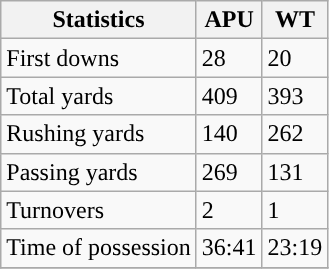<table class="wikitable" style="float: left;">
<tr>
<th>Statistics</th>
<th>APU</th>
<th>WT</th>
</tr>
<tr>
<td>First downs</td>
<td>28</td>
<td>20</td>
</tr>
<tr>
<td>Total yards</td>
<td>409</td>
<td>393</td>
</tr>
<tr>
<td>Rushing yards</td>
<td>140</td>
<td>262</td>
</tr>
<tr>
<td>Passing yards</td>
<td>269</td>
<td>131</td>
</tr>
<tr>
<td>Turnovers</td>
<td>2</td>
<td>1</td>
</tr>
<tr>
<td>Time of possession</td>
<td>36:41</td>
<td>23:19</td>
</tr>
<tr>
</tr>
</table>
